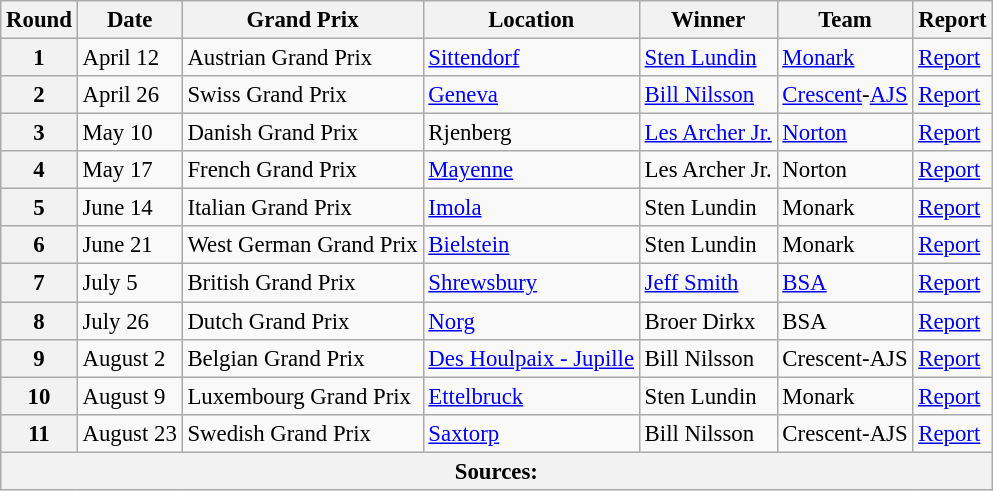<table class="wikitable" style="font-size: 95%;">
<tr>
<th align=center>Round</th>
<th align=center>Date</th>
<th align=center>Grand Prix</th>
<th align=center>Location</th>
<th align=center>Winner</th>
<th align=center>Team</th>
<th align=center>Report</th>
</tr>
<tr>
<th>1</th>
<td>April 12</td>
<td> Austrian Grand Prix</td>
<td><a href='#'>Sittendorf</a></td>
<td> <a href='#'>Sten Lundin</a></td>
<td><a href='#'>Monark</a></td>
<td><a href='#'>Report</a></td>
</tr>
<tr>
<th>2</th>
<td>April 26</td>
<td> Swiss Grand Prix</td>
<td><a href='#'>Geneva</a></td>
<td> <a href='#'>Bill Nilsson</a></td>
<td><a href='#'>Crescent</a>-<a href='#'>AJS</a></td>
<td><a href='#'>Report</a></td>
</tr>
<tr>
<th>3</th>
<td>May 10</td>
<td> Danish Grand Prix</td>
<td>Rjenberg</td>
<td> <a href='#'>Les Archer Jr.</a></td>
<td><a href='#'>Norton</a></td>
<td><a href='#'>Report</a></td>
</tr>
<tr>
<th>4</th>
<td>May 17</td>
<td> French Grand Prix</td>
<td><a href='#'>Mayenne</a></td>
<td> Les Archer Jr.</td>
<td>Norton</td>
<td><a href='#'>Report</a></td>
</tr>
<tr>
<th>5</th>
<td>June 14</td>
<td> Italian Grand Prix</td>
<td><a href='#'>Imola</a></td>
<td> Sten Lundin</td>
<td>Monark</td>
<td><a href='#'>Report</a></td>
</tr>
<tr>
<th>6</th>
<td>June 21</td>
<td> West German Grand Prix</td>
<td><a href='#'>Bielstein</a></td>
<td> Sten Lundin</td>
<td>Monark</td>
<td><a href='#'>Report</a></td>
</tr>
<tr>
<th>7</th>
<td>July 5</td>
<td> British Grand Prix</td>
<td><a href='#'>Shrewsbury</a></td>
<td> <a href='#'>Jeff Smith</a></td>
<td><a href='#'>BSA</a></td>
<td><a href='#'>Report</a></td>
</tr>
<tr>
<th>8</th>
<td>July 26</td>
<td> Dutch Grand Prix</td>
<td><a href='#'>Norg</a></td>
<td> Broer Dirkx</td>
<td>BSA</td>
<td><a href='#'>Report</a></td>
</tr>
<tr>
<th>9</th>
<td>August 2</td>
<td> Belgian Grand Prix</td>
<td><a href='#'>Des Houlpaix - Jupille</a></td>
<td> Bill Nilsson</td>
<td>Crescent-AJS</td>
<td><a href='#'>Report</a></td>
</tr>
<tr>
<th>10</th>
<td>August 9</td>
<td> Luxembourg Grand Prix</td>
<td><a href='#'>Ettelbruck</a></td>
<td> Sten Lundin</td>
<td>Monark</td>
<td><a href='#'>Report</a></td>
</tr>
<tr>
<th>11</th>
<td>August 23</td>
<td> Swedish Grand Prix</td>
<td><a href='#'>Saxtorp</a></td>
<td> Bill Nilsson</td>
<td>Crescent-AJS</td>
<td><a href='#'>Report</a></td>
</tr>
<tr>
<th colspan=8>Sources:</th>
</tr>
</table>
